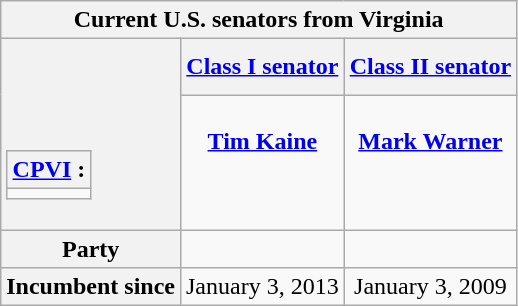<table class="wikitable floatright" style="text-align: center;">
<tr>
<th colspan=3>Current U.S. senators from Virginia</th>
</tr>
<tr>
<th rowspan=2><br><br><br><table class="wikitable">
<tr>
<th><a href='#'>CPVI</a> :</th>
</tr>
<tr>
<td></td>
</tr>
</table>
</th>
<th><a href='#'>Class I senator</a></th>
<th><a href='#'>Class II senator</a></th>
</tr>
<tr style="vertical-align: top;">
<td><br><strong><a href='#'>Tim Kaine</a></strong><br><br></td>
<td><br><strong><a href='#'>Mark Warner</a></strong><br><br></td>
</tr>
<tr>
<th>Party</th>
<td></td>
<td></td>
</tr>
<tr>
<th>Incumbent since</th>
<td>January 3, 2013</td>
<td>January 3, 2009</td>
</tr>
</table>
